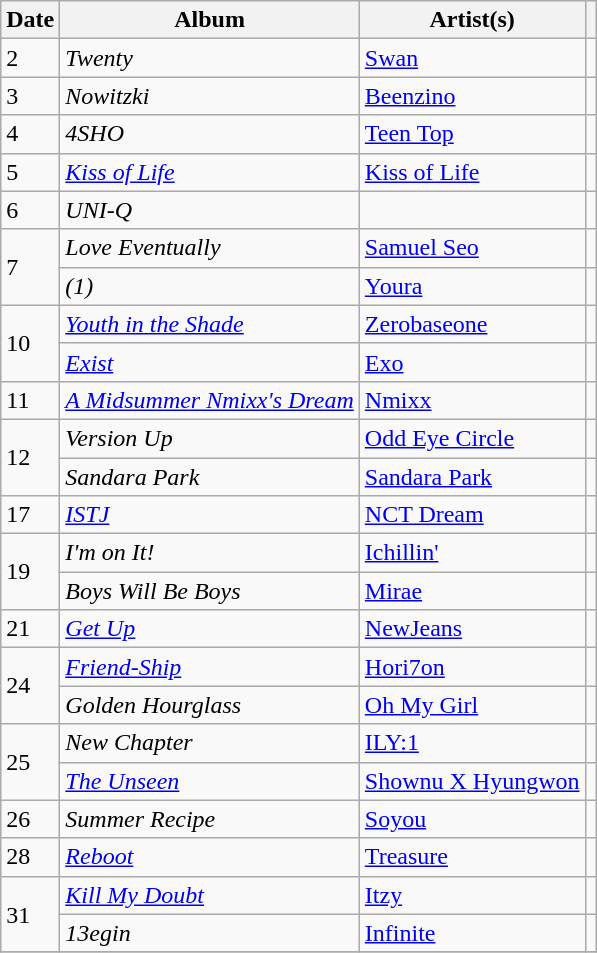<table class="wikitable">
<tr>
<th>Date</th>
<th>Album</th>
<th>Artist(s)</th>
<th></th>
</tr>
<tr>
<td>2</td>
<td><em>Twenty</em></td>
<td><a href='#'>Swan</a></td>
<td></td>
</tr>
<tr>
<td>3</td>
<td><em>Nowitzki</em></td>
<td><a href='#'>Beenzino</a></td>
<td></td>
</tr>
<tr>
<td>4</td>
<td><em>4SHO</em></td>
<td><a href='#'>Teen Top</a></td>
<td></td>
</tr>
<tr>
<td>5</td>
<td><em><a href='#'>Kiss of Life</a></em></td>
<td><a href='#'>Kiss of Life</a></td>
<td></td>
</tr>
<tr>
<td>6</td>
<td><em>UNI-Q</em></td>
<td></td>
<td></td>
</tr>
<tr>
<td rowspan="2">7</td>
<td><em>Love Eventually</em></td>
<td><a href='#'>Samuel Seo</a></td>
<td></td>
</tr>
<tr>
<td><em>(1)</em></td>
<td><a href='#'>Youra</a></td>
<td></td>
</tr>
<tr>
<td rowspan="2">10</td>
<td><em><a href='#'>Youth in the Shade</a></em></td>
<td><a href='#'>Zerobaseone</a></td>
<td></td>
</tr>
<tr>
<td><em><a href='#'>Exist</a></em></td>
<td><a href='#'>Exo</a></td>
<td></td>
</tr>
<tr>
<td>11</td>
<td><em><a href='#'>A Midsummer Nmixx's Dream</a></em></td>
<td><a href='#'>Nmixx</a></td>
<td></td>
</tr>
<tr>
<td rowspan="2">12</td>
<td><em>Version Up</em></td>
<td><a href='#'>Odd Eye Circle</a></td>
<td></td>
</tr>
<tr>
<td><em>Sandara Park</em></td>
<td><a href='#'>Sandara Park</a></td>
<td></td>
</tr>
<tr>
<td>17</td>
<td><em><a href='#'>ISTJ</a></em></td>
<td><a href='#'>NCT Dream</a></td>
<td></td>
</tr>
<tr>
<td rowspan="2">19</td>
<td><em>I'm on It!</em></td>
<td><a href='#'>Ichillin'</a></td>
<td></td>
</tr>
<tr>
<td><em>Boys Will Be Boys</em></td>
<td><a href='#'>Mirae</a></td>
<td></td>
</tr>
<tr>
<td>21</td>
<td><em><a href='#'>Get Up</a></em></td>
<td><a href='#'>NewJeans</a></td>
<td></td>
</tr>
<tr>
<td rowspan="2">24</td>
<td><em><a href='#'>Friend-Ship</a></em></td>
<td><a href='#'>Hori7on</a></td>
<td></td>
</tr>
<tr>
<td><em>Golden Hourglass</em></td>
<td><a href='#'>Oh My Girl</a></td>
<td></td>
</tr>
<tr>
<td rowspan="2">25</td>
<td><em>New Chapter</em></td>
<td><a href='#'>ILY:1</a></td>
<td></td>
</tr>
<tr>
<td><em><a href='#'>The Unseen</a></em></td>
<td><a href='#'>Shownu X Hyungwon</a></td>
<td></td>
</tr>
<tr>
<td>26</td>
<td><em>Summer Recipe</em></td>
<td><a href='#'>Soyou</a></td>
<td></td>
</tr>
<tr>
<td>28</td>
<td><em><a href='#'>Reboot</a></em></td>
<td><a href='#'>Treasure</a></td>
<td></td>
</tr>
<tr>
<td rowspan="2">31</td>
<td><em><a href='#'>Kill My Doubt</a></em></td>
<td><a href='#'>Itzy</a></td>
<td></td>
</tr>
<tr>
<td><em>13egin</em></td>
<td><a href='#'>Infinite</a></td>
<td></td>
</tr>
<tr>
</tr>
</table>
